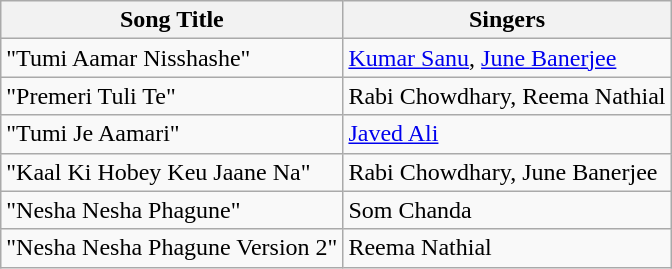<table class="wikitable">
<tr>
<th>Song Title</th>
<th>Singers</th>
</tr>
<tr>
<td>"Tumi Aamar Nisshashe"</td>
<td><a href='#'>Kumar Sanu</a>, <a href='#'>June Banerjee</a></td>
</tr>
<tr>
<td>"Premeri Tuli Te"</td>
<td>Rabi Chowdhary, Reema Nathial</td>
</tr>
<tr>
<td>"Tumi Je Aamari"</td>
<td><a href='#'>Javed Ali</a></td>
</tr>
<tr>
<td>"Kaal Ki Hobey Keu Jaane Na"</td>
<td>Rabi Chowdhary, June Banerjee</td>
</tr>
<tr>
<td>"Nesha Nesha Phagune"</td>
<td>Som Chanda</td>
</tr>
<tr>
<td>"Nesha Nesha Phagune Version 2"</td>
<td>Reema Nathial</td>
</tr>
</table>
